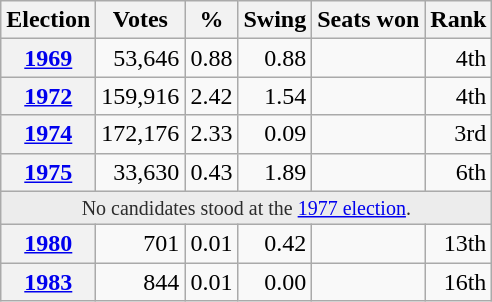<table class=wikitable style="text-align: right;">
<tr>
<th>Election</th>
<th>Votes</th>
<th>%</th>
<th>Swing</th>
<th>Seats won</th>
<th>Rank</th>
</tr>
<tr>
<th><a href='#'>1969</a></th>
<td>53,646</td>
<td>0.88</td>
<td> 0.88</td>
<td></td>
<td> 4th</td>
</tr>
<tr>
<th><a href='#'>1972</a></th>
<td>159,916</td>
<td>2.42</td>
<td> 1.54</td>
<td></td>
<td> 4th</td>
</tr>
<tr>
<th><a href='#'>1974</a></th>
<td>172,176</td>
<td>2.33</td>
<td> 0.09</td>
<td></td>
<td> 3rd</td>
</tr>
<tr>
<th><a href='#'>1975</a></th>
<td>33,630</td>
<td>0.43</td>
<td> 1.89</td>
<td></td>
<td> 6th</td>
</tr>
<tr>
<td colspan=7 style="background: #ececec; color: #2C2C2C; vertical-align: middle; font-size: smaller; text-align: center; ">No candidates stood at the <a href='#'>1977 election</a>.</td>
</tr>
<tr>
<th><a href='#'>1980</a></th>
<td>701</td>
<td>0.01</td>
<td> 0.42</td>
<td></td>
<td> 13th</td>
</tr>
<tr>
<th><a href='#'>1983</a></th>
<td>844</td>
<td>0.01</td>
<td> 0.00</td>
<td></td>
<td> 16th</td>
</tr>
</table>
